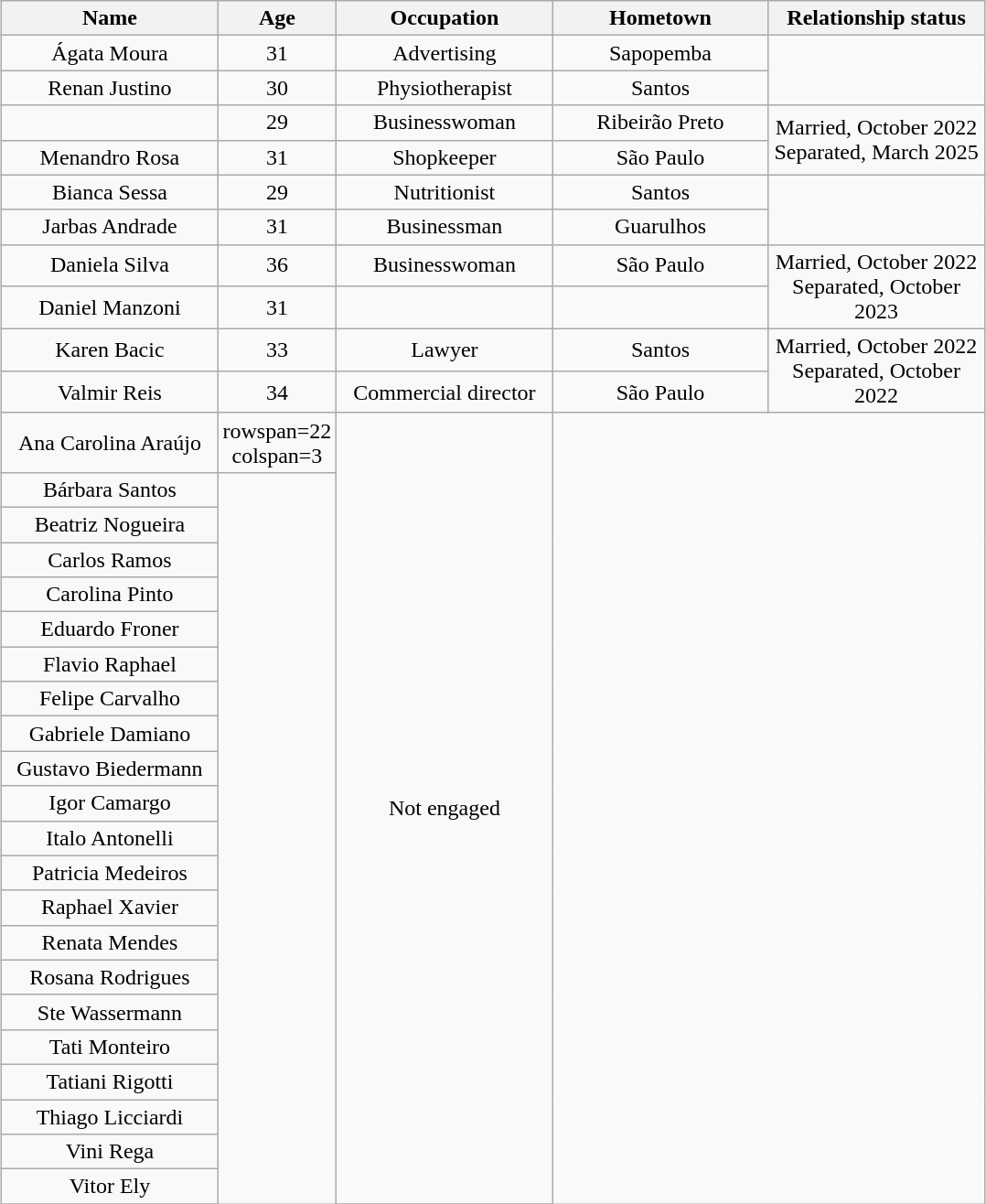<table class="wikitable sortable"  style="text-align:center;margin:1em auto;">
<tr>
<th width=150>Name</th>
<th width=050>Age</th>
<th width=150>Occupation</th>
<th width=150>Hometown</th>
<th width=150>Relationship status</th>
</tr>
<tr>
<td>Ágata Moura</td>
<td>31</td>
<td>Advertising</td>
<td>Sapopemba</td>
<td rowspan=2></td>
</tr>
<tr>
<td>Renan Justino</td>
<td>30</td>
<td>Physiotherapist</td>
<td>Santos</td>
</tr>
<tr>
<td></td>
<td>29</td>
<td>Businesswoman</td>
<td>Ribeirão Preto</td>
<td rowspan=2>Married, October 2022<br>Separated, March 2025</td>
</tr>
<tr>
<td>Menandro Rosa</td>
<td>31</td>
<td>Shopkeeper</td>
<td>São Paulo</td>
</tr>
<tr>
<td>Bianca Sessa</td>
<td>29</td>
<td>Nutritionist</td>
<td>Santos</td>
<td rowspan=2></td>
</tr>
<tr>
<td>Jarbas Andrade</td>
<td>31</td>
<td>Businessman</td>
<td>Guarulhos</td>
</tr>
<tr>
<td>Daniela Silva</td>
<td>36</td>
<td>Businesswoman</td>
<td>São Paulo</td>
<td rowspan=2>Married, October 2022<br>Separated, October 2023</td>
</tr>
<tr>
<td>Daniel Manzoni</td>
<td>31</td>
<td></td>
<td></td>
</tr>
<tr>
<td>Karen Bacic</td>
<td>33</td>
<td>Lawyer</td>
<td>Santos</td>
<td rowspan=2>Married, October 2022<br>Separated, October 2022</td>
</tr>
<tr>
<td>Valmir Reis</td>
<td>34</td>
<td>Commercial director</td>
<td>São Paulo</td>
</tr>
<tr>
<td>Ana Carolina Araújo</td>
<td>rowspan=22 colspan=3 </td>
<td rowspan=22>Not engaged</td>
</tr>
<tr>
<td>Bárbara Santos</td>
</tr>
<tr>
<td>Beatriz Nogueira</td>
</tr>
<tr>
<td>Carlos Ramos</td>
</tr>
<tr>
<td>Carolina Pinto</td>
</tr>
<tr>
<td>Eduardo Froner</td>
</tr>
<tr>
<td>Flavio Raphael</td>
</tr>
<tr>
<td>Felipe Carvalho</td>
</tr>
<tr>
<td>Gabriele Damiano</td>
</tr>
<tr>
<td>Gustavo Biedermann</td>
</tr>
<tr>
<td>Igor Camargo</td>
</tr>
<tr>
<td>Italo Antonelli</td>
</tr>
<tr>
<td>Patricia Medeiros</td>
</tr>
<tr>
<td>Raphael Xavier</td>
</tr>
<tr>
<td>Renata Mendes</td>
</tr>
<tr>
<td>Rosana Rodrigues</td>
</tr>
<tr>
<td>Ste Wassermann</td>
</tr>
<tr>
<td>Tati Monteiro</td>
</tr>
<tr>
<td>Tatiani Rigotti</td>
</tr>
<tr>
<td>Thiago Licciardi</td>
</tr>
<tr>
<td>Vini Rega</td>
</tr>
<tr>
<td>Vitor Ely</td>
</tr>
<tr>
</tr>
</table>
